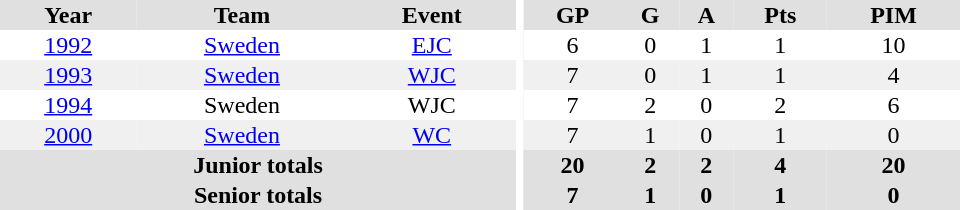<table border="0" cellpadding="1" cellspacing="0" ID="Table3" style="text-align:center; width:40em">
<tr ALIGN="center" bgcolor="#e0e0e0">
<th>Year</th>
<th>Team</th>
<th>Event</th>
<th rowspan="99" bgcolor="#ffffff"></th>
<th>GP</th>
<th>G</th>
<th>A</th>
<th>Pts</th>
<th>PIM</th>
</tr>
<tr>
<td><a href='#'>1992</a></td>
<td><a href='#'>Sweden</a></td>
<td><a href='#'>EJC</a></td>
<td>6</td>
<td>0</td>
<td>1</td>
<td>1</td>
<td>10</td>
</tr>
<tr bgcolor="#f0f0f0">
<td><a href='#'>1993</a></td>
<td><a href='#'>Sweden</a></td>
<td><a href='#'>WJC</a></td>
<td>7</td>
<td>0</td>
<td>1</td>
<td>1</td>
<td>4</td>
</tr>
<tr>
<td><a href='#'>1994</a></td>
<td>Sweden</td>
<td>WJC</td>
<td>7</td>
<td>2</td>
<td>0</td>
<td>2</td>
<td>6</td>
</tr>
<tr bgcolor="#f0f0f0">
<td><a href='#'>2000</a></td>
<td><a href='#'>Sweden</a></td>
<td><a href='#'>WC</a></td>
<td>7</td>
<td>1</td>
<td>0</td>
<td>1</td>
<td>0</td>
</tr>
<tr bgcolor="#e0e0e0">
<th colspan="3">Junior totals</th>
<th>20</th>
<th>2</th>
<th>2</th>
<th>4</th>
<th>20</th>
</tr>
<tr bgcolor="#e0e0e0">
<th colspan="3">Senior totals</th>
<th>7</th>
<th>1</th>
<th>0</th>
<th>1</th>
<th>0</th>
</tr>
</table>
